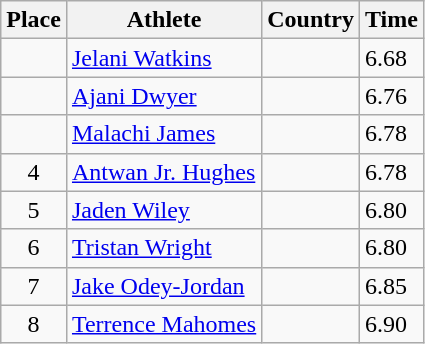<table class="wikitable">
<tr>
<th>Place</th>
<th>Athlete</th>
<th>Country</th>
<th>Time</th>
</tr>
<tr>
<td align=center></td>
<td><a href='#'>Jelani Watkins</a></td>
<td></td>
<td>6.68</td>
</tr>
<tr>
<td align=center></td>
<td><a href='#'>Ajani Dwyer</a></td>
<td></td>
<td>6.76</td>
</tr>
<tr>
<td align=center></td>
<td><a href='#'>Malachi James</a></td>
<td></td>
<td>6.78</td>
</tr>
<tr>
<td align=center>4</td>
<td><a href='#'>Antwan Jr. Hughes</a></td>
<td></td>
<td>6.78</td>
</tr>
<tr>
<td align=center>5</td>
<td><a href='#'>Jaden Wiley</a></td>
<td></td>
<td>6.80</td>
</tr>
<tr>
<td align=center>6</td>
<td><a href='#'>Tristan Wright</a></td>
<td></td>
<td>6.80</td>
</tr>
<tr>
<td align=center>7</td>
<td><a href='#'>Jake Odey-Jordan</a></td>
<td></td>
<td>6.85</td>
</tr>
<tr>
<td align=center>8</td>
<td><a href='#'>Terrence Mahomes</a></td>
<td></td>
<td>6.90</td>
</tr>
</table>
